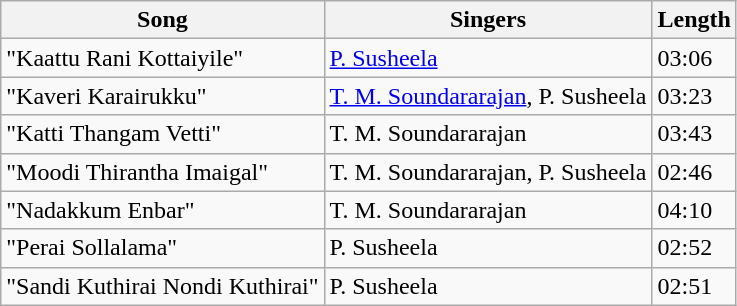<table class="wikitable">
<tr>
<th>Song</th>
<th>Singers</th>
<th>Length</th>
</tr>
<tr>
<td>"Kaattu Rani Kottaiyile"</td>
<td><a href='#'>P. Susheela</a></td>
<td>03:06</td>
</tr>
<tr>
<td>"Kaveri Karairukku"</td>
<td><a href='#'>T. M. Soundararajan</a>, P. Susheela</td>
<td>03:23</td>
</tr>
<tr>
<td>"Katti Thangam Vetti"</td>
<td>T. M. Soundararajan</td>
<td>03:43</td>
</tr>
<tr>
<td>"Moodi Thirantha Imaigal"</td>
<td>T. M. Soundararajan, P. Susheela</td>
<td>02:46</td>
</tr>
<tr>
<td>"Nadakkum Enbar"</td>
<td>T. M. Soundararajan</td>
<td>04:10</td>
</tr>
<tr>
<td>"Perai Sollalama"</td>
<td>P. Susheela</td>
<td>02:52</td>
</tr>
<tr>
<td>"Sandi Kuthirai Nondi Kuthirai"</td>
<td>P. Susheela</td>
<td>02:51</td>
</tr>
</table>
